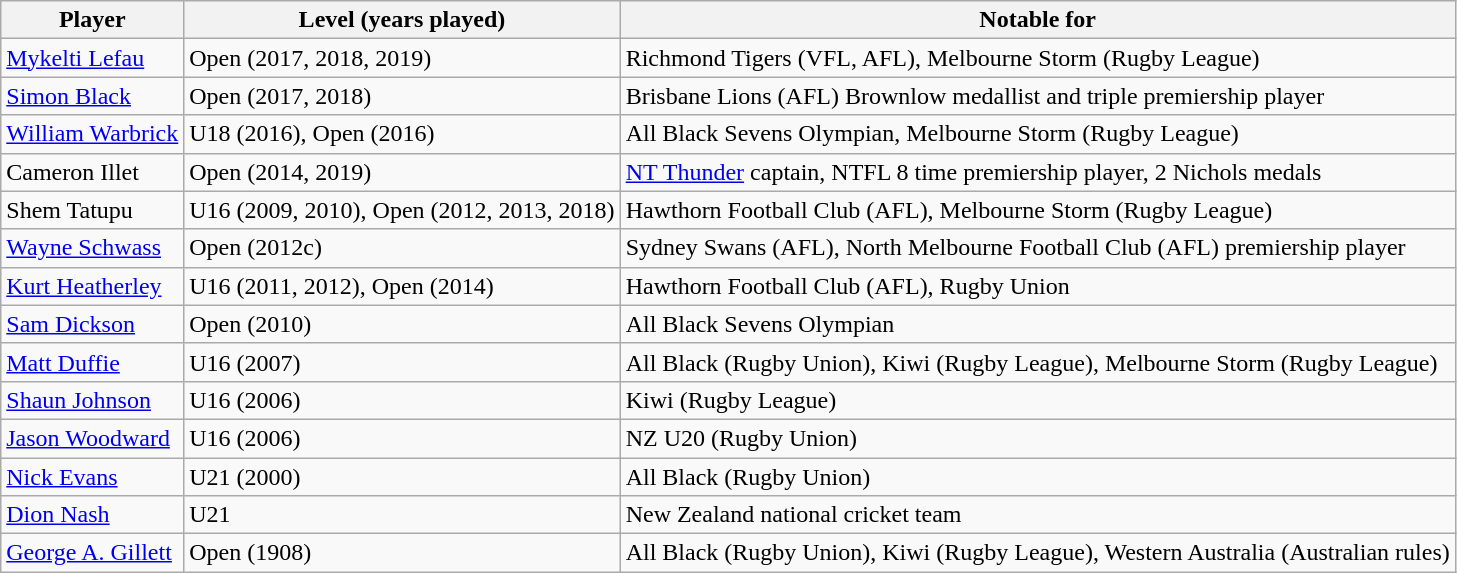<table class="sortable wikitable">
<tr>
<th>Player</th>
<th>Level (years played)</th>
<th>Notable for</th>
</tr>
<tr>
<td><a href='#'>Mykelti Lefau</a></td>
<td>Open (2017, 2018, 2019)</td>
<td>Richmond Tigers (VFL, AFL), Melbourne Storm (Rugby League)</td>
</tr>
<tr>
<td><a href='#'>Simon Black</a></td>
<td>Open (2017, 2018)</td>
<td>Brisbane Lions (AFL) Brownlow medallist and triple premiership player</td>
</tr>
<tr>
<td><a href='#'>William Warbrick</a></td>
<td>U18 (2016), Open (2016)</td>
<td>All Black Sevens Olympian, Melbourne Storm (Rugby League)</td>
</tr>
<tr>
<td>Cameron Illet</td>
<td>Open (2014, 2019)</td>
<td><a href='#'>NT Thunder</a> captain, NTFL 8 time premiership player, 2 Nichols medals</td>
</tr>
<tr>
<td>Shem Tatupu</td>
<td>U16 (2009, 2010), Open (2012, 2013, 2018)</td>
<td>Hawthorn Football Club (AFL), Melbourne Storm (Rugby League)</td>
</tr>
<tr>
<td><a href='#'>Wayne Schwass</a></td>
<td>Open (2012c)</td>
<td>Sydney Swans (AFL), North Melbourne Football Club (AFL) premiership player</td>
</tr>
<tr>
<td><a href='#'>Kurt Heatherley</a></td>
<td>U16 (2011, 2012), Open (2014)</td>
<td>Hawthorn Football Club (AFL), Rugby Union</td>
</tr>
<tr>
<td><a href='#'>Sam Dickson</a></td>
<td>Open (2010)</td>
<td>All Black Sevens Olympian</td>
</tr>
<tr>
<td><a href='#'>Matt Duffie</a></td>
<td>U16 (2007)</td>
<td>All Black (Rugby Union), Kiwi (Rugby League), Melbourne Storm (Rugby League)</td>
</tr>
<tr>
<td><a href='#'>Shaun Johnson</a></td>
<td>U16 (2006)</td>
<td>Kiwi (Rugby League)</td>
</tr>
<tr>
<td><a href='#'>Jason Woodward</a></td>
<td>U16 (2006)</td>
<td>NZ U20 (Rugby Union)</td>
</tr>
<tr>
<td><a href='#'>Nick Evans</a></td>
<td>U21 (2000)</td>
<td>All Black (Rugby Union)</td>
</tr>
<tr>
<td><a href='#'>Dion Nash</a></td>
<td>U21</td>
<td>New Zealand national cricket team</td>
</tr>
<tr>
<td><a href='#'>George A. Gillett</a></td>
<td>Open (1908)</td>
<td>All Black (Rugby Union), Kiwi (Rugby League), Western Australia (Australian rules)</td>
</tr>
</table>
